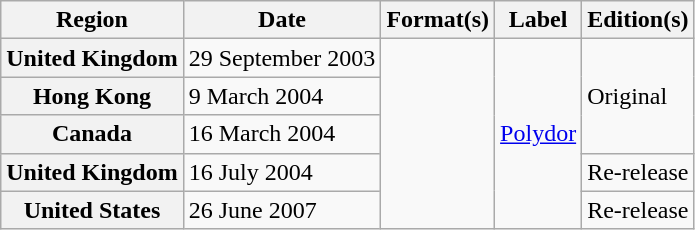<table class="wikitable plainrowheaders">
<tr>
<th scope="col">Region</th>
<th scope="col">Date</th>
<th scope="col">Format(s)</th>
<th scope="col">Label</th>
<th scope="col">Edition(s)</th>
</tr>
<tr>
<th scope="row">United Kingdom</th>
<td>29 September 2003</td>
<td rowspan="5"></td>
<td rowspan="5"><a href='#'>Polydor</a></td>
<td rowspan="3">Original</td>
</tr>
<tr>
<th scope="row">Hong Kong</th>
<td>9 March 2004</td>
</tr>
<tr>
<th scope="row">Canada</th>
<td>16 March 2004</td>
</tr>
<tr>
<th scope="row">United Kingdom</th>
<td>16 July 2004</td>
<td>Re-release</td>
</tr>
<tr>
<th scope="row">United States</th>
<td>26 June 2007</td>
<td>Re-release</td>
</tr>
</table>
